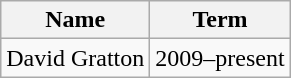<table class=wikitable>
<tr>
<th>Name</th>
<th>Term</th>
</tr>
<tr>
<td>David Gratton</td>
<td>2009–present</td>
</tr>
</table>
